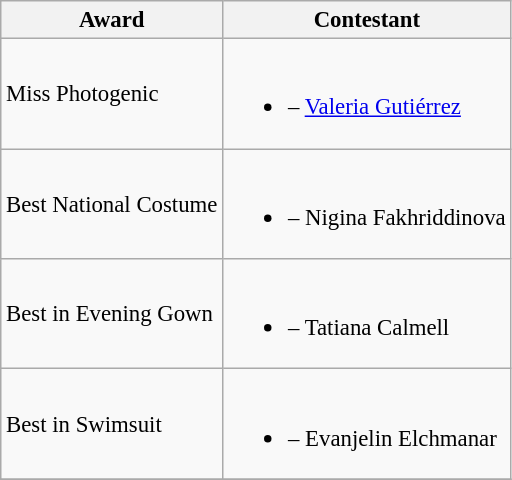<table class="wikitable sortable" style="font-size:95%;">
<tr>
<th>Award</th>
<th>Contestant</th>
</tr>
<tr>
<td>Miss Photogenic</td>
<td><br><ul><li> – <a href='#'>Valeria Gutiérrez</a></li></ul></td>
</tr>
<tr>
<td>Best National Costume</td>
<td><br><ul><li> – Nigina Fakhriddinova</li></ul></td>
</tr>
<tr>
<td>Best in Evening Gown</td>
<td><br><ul><li> – Tatiana Calmell</li></ul></td>
</tr>
<tr>
<td>Best in Swimsuit</td>
<td><br><ul><li> – Evanjelin Elchmanar</li></ul></td>
</tr>
<tr>
</tr>
</table>
